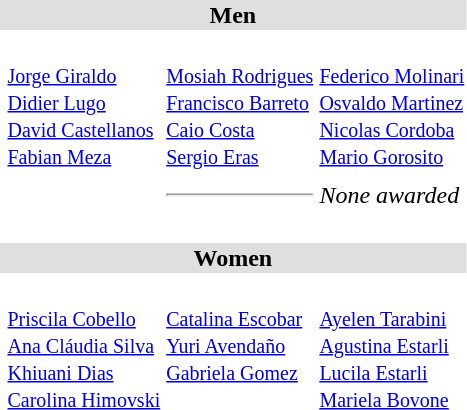<table>
<tr style="background:#dfdfdf;">
<td colspan="4" style="text-align:center;"><strong>Men</strong></td>
</tr>
<tr>
<th scope=row style="text-align:left"></th>
<td><br><small><a href='#'>Jorge Giraldo</a><br><a href='#'>Didier Lugo</a><br><a href='#'>David Castellanos</a><br><a href='#'>Fabian Meza</a></small></td>
<td><br><small><a href='#'>Mosiah Rodrigues</a><br><a href='#'>Francisco Barreto</a><br><a href='#'>Caio Costa</a><br><a href='#'>Sergio Eras</a></small></td>
<td><br><small><a href='#'>Federico Molinari</a><br><a href='#'>Osvaldo Martinez</a><br><a href='#'>Nicolas Cordoba</a><br><a href='#'>Mario Gorosito</a></small></td>
</tr>
<tr>
<th scope=row style="text-align:left"></th>
<td></td>
<td></td>
<td></td>
</tr>
<tr>
<th scope=row style="text-align:left"></th>
<td></td>
<td><hr></td>
<td><em>None awarded</em></td>
</tr>
<tr>
<th scope=row style="text-align:left"></th>
<td></td>
<td></td>
<td></td>
</tr>
<tr>
<th scope=row style="text-align:left"></th>
<td></td>
<td></td>
<td></td>
</tr>
<tr>
<th scope=row style="text-align:left"></th>
<td></td>
<td></td>
<td></td>
</tr>
<tr>
<th scope=row style="text-align:left"></th>
<td></td>
<td></td>
<td></td>
</tr>
<tr>
<th scope=row style="text-align:left"></th>
<td></td>
<td></td>
<td></td>
</tr>
<tr style="background:#dfdfdf;">
<td colspan="4" style="text-align:center;"><strong>Women</strong></td>
</tr>
<tr>
<th scope=row style="text-align:left"></th>
<td><small><br><a href='#'>Priscila Cobello</a><br><a href='#'>Ana Cláudia Silva</a><br><a href='#'>Khiuani Dias</a><br><a href='#'>Carolina Himovski</a></small></td>
<td><small><br><a href='#'>Catalina Escobar</a><br><a href='#'>Yuri Avendaño</a><br><a href='#'>Gabriela Gomez</a><br><br></small></td>
<td><small><br><a href='#'>Ayelen Tarabini</a><br><a href='#'>Agustina Estarli</a><br><a href='#'>Lucila Estarli</a><br><a href='#'>Mariela Bovone</a></small></td>
</tr>
<tr>
<th scope=row style="text-align:left"></th>
<td></td>
<td></td>
<td></td>
</tr>
<tr>
<th scope=row style="text-align:left"></th>
<td></td>
<td></td>
<td></td>
</tr>
<tr>
<th scope=row style="text-align:left"></th>
<td></td>
<td></td>
<td></td>
</tr>
<tr>
<th scope=row style="text-align:left"></th>
<td></td>
<td></td>
<td></td>
</tr>
<tr>
<th scope=row style="text-align:left"></th>
<td></td>
<td></td>
<td></td>
</tr>
</table>
